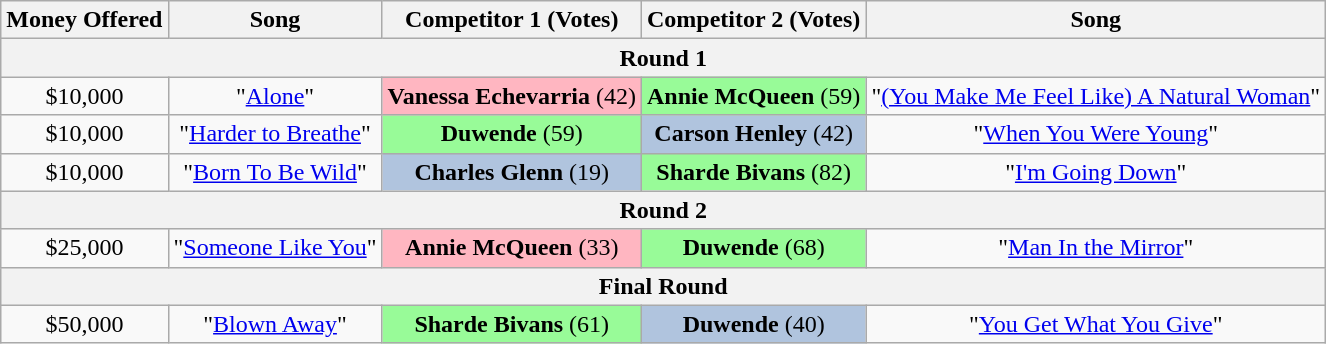<table class="wikitable sortable" style="text-align: center; width: auto;">
<tr>
<th>Money Offered</th>
<th>Song</th>
<th>Competitor 1 (Votes)</th>
<th>Competitor 2 (Votes)</th>
<th>Song</th>
</tr>
<tr>
<th colspan=5>Round 1</th>
</tr>
<tr>
<td>$10,000</td>
<td>"<a href='#'>Alone</a>"</td>
<td style="background:lightpink"><strong>Vanessa Echevarria</strong> (42)</td>
<td style="background:palegreen"><strong>Annie McQueen</strong> (59)</td>
<td>"<a href='#'>(You Make Me Feel Like) A Natural Woman</a>"</td>
</tr>
<tr>
<td>$10,000</td>
<td>"<a href='#'>Harder to Breathe</a>"</td>
<td style="background:palegreen"><strong>Duwende</strong> (59)</td>
<td style="background:lightsteelblue"><strong>Carson Henley</strong> (42)</td>
<td>"<a href='#'>When You Were Young</a>"</td>
</tr>
<tr>
<td>$10,000</td>
<td>"<a href='#'>Born To Be Wild</a>"</td>
<td style="background:lightsteelblue"><strong>Charles Glenn</strong> (19)</td>
<td style="background:palegreen"><strong>Sharde Bivans</strong> (82)</td>
<td>"<a href='#'>I'm Going Down</a>"</td>
</tr>
<tr>
<th colspan=5>Round 2</th>
</tr>
<tr>
<td>$25,000</td>
<td>"<a href='#'>Someone Like You</a>"</td>
<td style="background:lightpink"><strong>Annie McQueen</strong> (33)</td>
<td style="background:palegreen"><strong>Duwende</strong> (68)</td>
<td>"<a href='#'>Man In the Mirror</a>"</td>
</tr>
<tr>
<th colspan=5>Final Round</th>
</tr>
<tr>
<td>$50,000</td>
<td>"<a href='#'>Blown Away</a>"</td>
<td style="background:palegreen"><strong>Sharde Bivans</strong> (61)</td>
<td style="background:lightsteelblue"><strong>Duwende</strong> (40)</td>
<td>"<a href='#'>You Get What You Give</a>"</td>
</tr>
</table>
